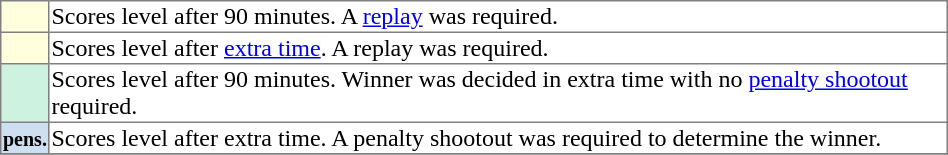<table class="toccolours" border="1" style="border-collapse: collapse; width: 50%; margin: left;">
<tr>
<td style="background:#ffffdd;"></td>
<td>Scores level after 90 minutes. A <a href='#'>replay</a> was required.</td>
</tr>
<tr>
<td style="background:#ffffdd; text-align: center;"></td>
<td>Scores level after <a href='#'>extra time</a>. A replay was required.</td>
</tr>
<tr>
<td style="background:#cef2e0; text-align: center;"></td>
<td>Scores level after 90 minutes. Winner was decided in extra time with no <a href='#'>penalty shootout</a> required.</td>
</tr>
<tr>
<td style="background:#cedff2; text-align: center;"><small><strong>pens.</strong></small></td>
<td>Scores level after extra time. A penalty shootout was required to determine the winner.</td>
</tr>
<tr>
</tr>
</table>
